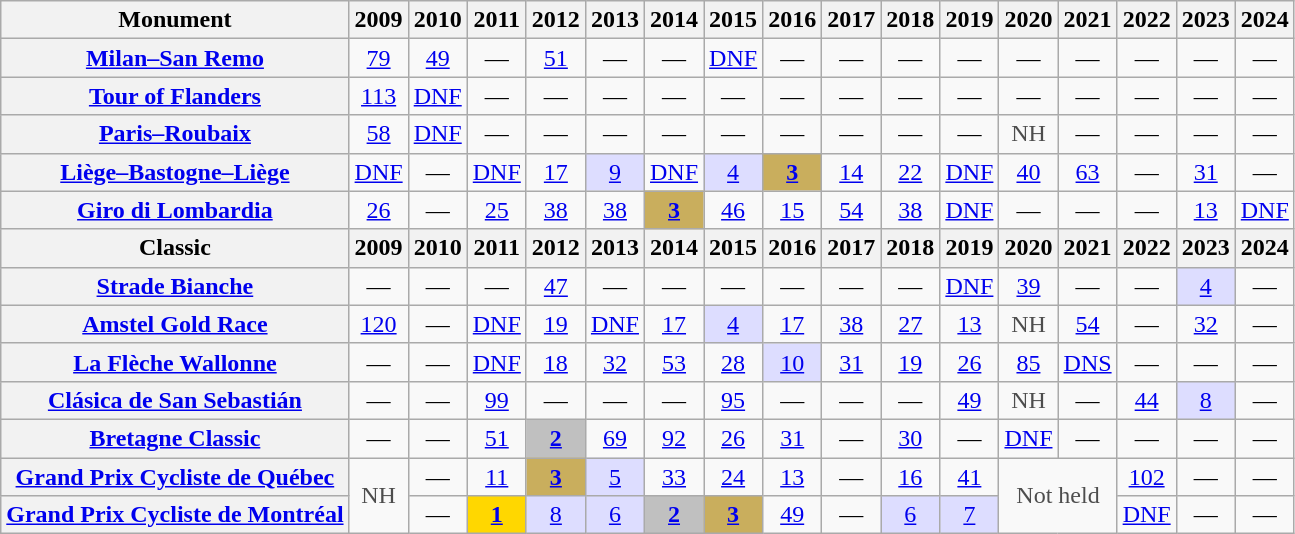<table class="wikitable plainrowheaders">
<tr>
<th>Monument</th>
<th scope="col">2009</th>
<th scope="col">2010</th>
<th scope="col">2011</th>
<th scope="col">2012</th>
<th scope="col">2013</th>
<th scope="col">2014</th>
<th scope="col">2015</th>
<th scope="col">2016</th>
<th scope="col">2017</th>
<th scope="col">2018</th>
<th scope="col">2019</th>
<th scope="col">2020</th>
<th scope="col">2021</th>
<th scope="col">2022</th>
<th scope="col">2023</th>
<th scope="col">2024</th>
</tr>
<tr style="text-align:center;">
<th scope="row"><a href='#'>Milan–San Remo</a></th>
<td><a href='#'>79</a></td>
<td><a href='#'>49</a></td>
<td>—</td>
<td><a href='#'>51</a></td>
<td>—</td>
<td>—</td>
<td><a href='#'>DNF</a></td>
<td>—</td>
<td>—</td>
<td>—</td>
<td>—</td>
<td>—</td>
<td>—</td>
<td>—</td>
<td>—</td>
<td>—</td>
</tr>
<tr style="text-align:center;">
<th scope="row"><a href='#'>Tour of Flanders</a></th>
<td><a href='#'>113</a></td>
<td><a href='#'>DNF</a></td>
<td>—</td>
<td>—</td>
<td>—</td>
<td>—</td>
<td>—</td>
<td>—</td>
<td>—</td>
<td>—</td>
<td>—</td>
<td>—</td>
<td>—</td>
<td>—</td>
<td>—</td>
<td>—</td>
</tr>
<tr style="text-align:center;">
<th scope="row"><a href='#'>Paris–Roubaix</a></th>
<td><a href='#'>58</a></td>
<td><a href='#'>DNF</a></td>
<td>—</td>
<td>—</td>
<td>—</td>
<td>—</td>
<td>—</td>
<td>—</td>
<td>—</td>
<td>—</td>
<td>—</td>
<td style="color:#4d4d4d;">NH</td>
<td>—</td>
<td>—</td>
<td>—</td>
<td>—</td>
</tr>
<tr style="text-align:center;">
<th scope="row"><a href='#'>Liège–Bastogne–Liège</a></th>
<td><a href='#'>DNF</a></td>
<td>—</td>
<td><a href='#'>DNF</a></td>
<td><a href='#'>17</a></td>
<td style="background:#ddf;"><a href='#'>9</a></td>
<td><a href='#'>DNF</a></td>
<td style="background:#ddf;"><a href='#'>4</a></td>
<td style="background:#C9AE5D;"><a href='#'><strong>3</strong></a></td>
<td><a href='#'>14</a></td>
<td><a href='#'>22</a></td>
<td><a href='#'>DNF</a></td>
<td><a href='#'>40</a></td>
<td><a href='#'>63</a></td>
<td>—</td>
<td><a href='#'>31</a></td>
<td>—</td>
</tr>
<tr style="text-align:center;">
<th scope="row"><a href='#'>Giro di Lombardia</a></th>
<td><a href='#'>26</a></td>
<td>—</td>
<td><a href='#'>25</a></td>
<td><a href='#'>38</a></td>
<td><a href='#'>38</a></td>
<td style="background:#C9AE5D;"><a href='#'><strong>3</strong></a></td>
<td><a href='#'>46</a></td>
<td><a href='#'>15</a></td>
<td><a href='#'>54</a></td>
<td><a href='#'>38</a></td>
<td><a href='#'>DNF</a></td>
<td>—</td>
<td>—</td>
<td>—</td>
<td><a href='#'>13</a></td>
<td><a href='#'>DNF</a></td>
</tr>
<tr>
<th>Classic</th>
<th scope="col">2009</th>
<th scope="col">2010</th>
<th scope="col">2011</th>
<th scope="col">2012</th>
<th scope="col">2013</th>
<th scope="col">2014</th>
<th scope="col">2015</th>
<th scope="col">2016</th>
<th scope="col">2017</th>
<th scope="col">2018</th>
<th scope="col">2019</th>
<th scope="col">2020</th>
<th scope="col">2021</th>
<th scope="col">2022</th>
<th scope="col">2023</th>
<th scope="col">2024</th>
</tr>
<tr style="text-align:center;">
<th scope="row"><a href='#'>Strade Bianche</a></th>
<td>—</td>
<td>—</td>
<td>—</td>
<td><a href='#'>47</a></td>
<td>—</td>
<td>—</td>
<td>—</td>
<td>—</td>
<td>—</td>
<td>—</td>
<td><a href='#'>DNF</a></td>
<td><a href='#'>39</a></td>
<td>—</td>
<td>—</td>
<td style="background:#ddf;"><a href='#'>4</a></td>
<td>—</td>
</tr>
<tr style="text-align:center;">
<th scope="row"><a href='#'>Amstel Gold Race</a></th>
<td><a href='#'>120</a></td>
<td>—</td>
<td><a href='#'>DNF</a></td>
<td><a href='#'>19</a></td>
<td><a href='#'>DNF</a></td>
<td><a href='#'>17</a></td>
<td style="background:#ddf;"><a href='#'>4</a></td>
<td><a href='#'>17</a></td>
<td><a href='#'>38</a></td>
<td><a href='#'>27</a></td>
<td><a href='#'>13</a></td>
<td style="color:#4d4d4d;">NH</td>
<td><a href='#'>54</a></td>
<td>—</td>
<td><a href='#'>32</a></td>
<td>—</td>
</tr>
<tr style="text-align:center;">
<th scope="row"><a href='#'>La Flèche Wallonne</a></th>
<td>—</td>
<td>—</td>
<td><a href='#'>DNF</a></td>
<td><a href='#'>18</a></td>
<td><a href='#'>32</a></td>
<td><a href='#'>53</a></td>
<td><a href='#'>28</a></td>
<td style="background:#ddf;"><a href='#'>10</a></td>
<td><a href='#'>31</a></td>
<td><a href='#'>19</a></td>
<td><a href='#'>26</a></td>
<td><a href='#'>85</a></td>
<td><a href='#'>DNS</a></td>
<td>—</td>
<td>—</td>
<td>—</td>
</tr>
<tr style="text-align:center;">
<th scope="row"><a href='#'>Clásica de San Sebastián</a></th>
<td>—</td>
<td>—</td>
<td><a href='#'>99</a></td>
<td>—</td>
<td>—</td>
<td>—</td>
<td><a href='#'>95</a></td>
<td>—</td>
<td>—</td>
<td>—</td>
<td><a href='#'>49</a></td>
<td style="color:#4d4d4d;">NH</td>
<td>—</td>
<td><a href='#'>44</a></td>
<td style="background:#ddf;"><a href='#'>8</a></td>
<td>—</td>
</tr>
<tr style="text-align:center;">
<th scope="row"><a href='#'>Bretagne Classic</a></th>
<td>—</td>
<td>—</td>
<td><a href='#'>51</a></td>
<td style="background:silver;"><a href='#'><strong>2</strong></a></td>
<td><a href='#'>69</a></td>
<td><a href='#'>92</a></td>
<td><a href='#'>26</a></td>
<td><a href='#'>31</a></td>
<td>—</td>
<td><a href='#'>30</a></td>
<td>—</td>
<td><a href='#'>DNF</a></td>
<td>—</td>
<td>—</td>
<td>—</td>
<td>—</td>
</tr>
<tr style="text-align:center;">
<th scope="row"><a href='#'>Grand Prix Cycliste de Québec</a></th>
<td style="color:#4d4d4d;" rowspan=2>NH</td>
<td>—</td>
<td><a href='#'>11</a></td>
<td style="background:#C9AE5D;"><a href='#'><strong>3</strong></a></td>
<td style="background:#ddf;"><a href='#'>5</a></td>
<td><a href='#'>33</a></td>
<td><a href='#'>24</a></td>
<td><a href='#'>13</a></td>
<td>—</td>
<td><a href='#'>16</a></td>
<td><a href='#'>41</a></td>
<td style="color:#4d4d4d;" colspan=2 rowspan=2>Not held</td>
<td><a href='#'>102</a></td>
<td>—</td>
<td>—</td>
</tr>
<tr style="text-align:center;">
<th scope="row"><a href='#'>Grand Prix Cycliste de Montréal</a></th>
<td>—</td>
<td style="background:gold;"><a href='#'><strong>1</strong></a></td>
<td style="background:#ddf;"><a href='#'>8</a></td>
<td style="background:#ddf;"><a href='#'>6</a></td>
<td style="background:silver;"><a href='#'><strong>2</strong></a></td>
<td style="background:#C9AE5D;"><a href='#'><strong>3</strong></a></td>
<td><a href='#'>49</a></td>
<td>—</td>
<td style="background:#ddf;"><a href='#'>6</a></td>
<td style="background:#ddf;"><a href='#'>7</a></td>
<td><a href='#'>DNF</a></td>
<td>—</td>
<td>—</td>
</tr>
</table>
